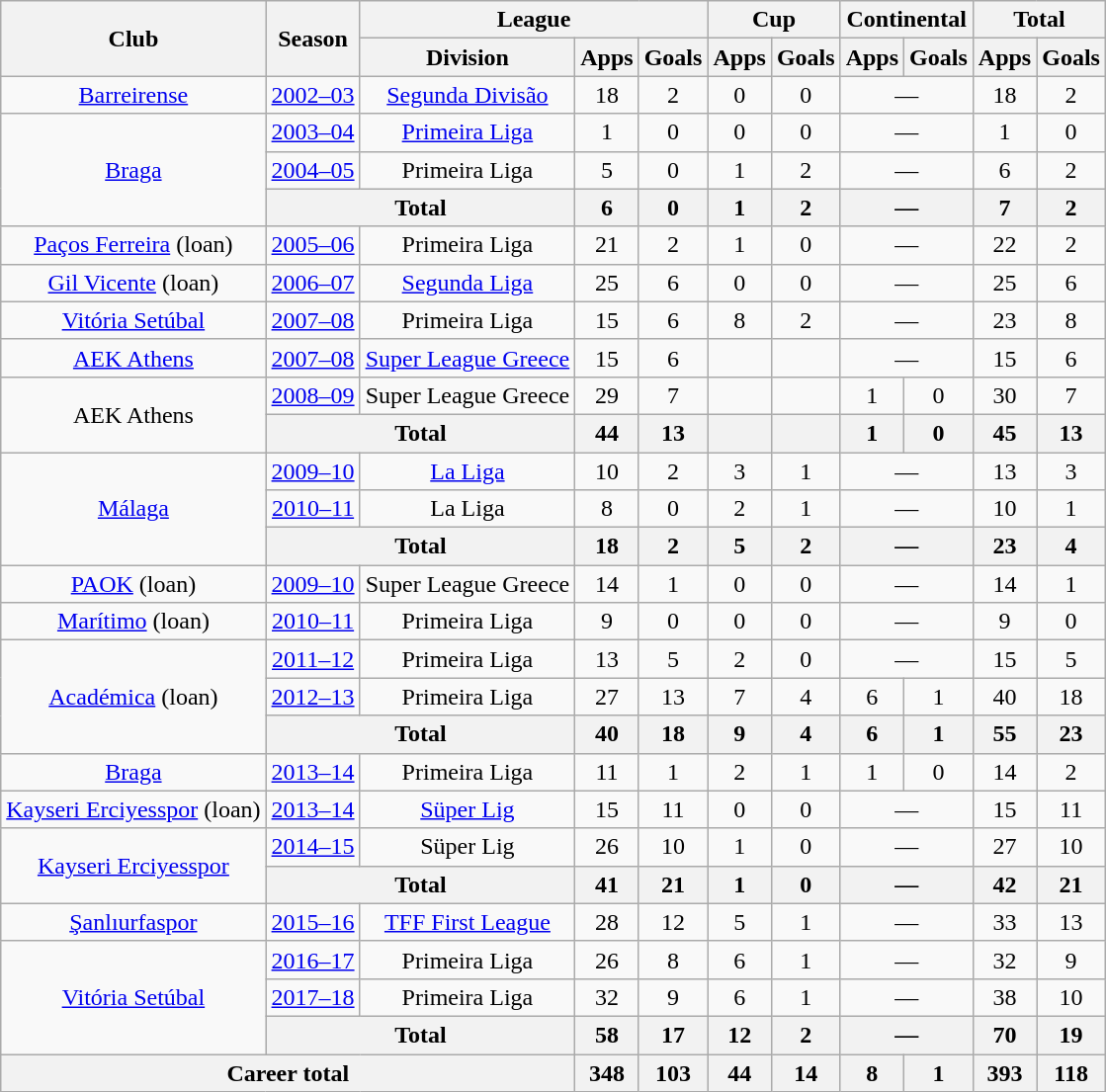<table class="wikitable" style="text-align: center;">
<tr>
<th rowspan="2">Club</th>
<th rowspan="2">Season</th>
<th colspan="3">League</th>
<th colspan="2">Cup</th>
<th colspan="2">Continental</th>
<th colspan="2">Total</th>
</tr>
<tr>
<th>Division</th>
<th>Apps</th>
<th>Goals</th>
<th>Apps</th>
<th>Goals</th>
<th>Apps</th>
<th>Goals</th>
<th>Apps</th>
<th>Goals</th>
</tr>
<tr>
<td rowspan="1"><a href='#'>Barreirense</a></td>
<td><a href='#'>2002–03</a></td>
<td><a href='#'>Segunda Divisão</a></td>
<td>18</td>
<td>2</td>
<td>0</td>
<td>0</td>
<td colspan="2">—</td>
<td>18</td>
<td>2</td>
</tr>
<tr>
<td rowspan="3"><a href='#'>Braga</a></td>
<td><a href='#'>2003–04</a></td>
<td><a href='#'>Primeira Liga</a></td>
<td>1</td>
<td>0</td>
<td>0</td>
<td>0</td>
<td colspan="2">—</td>
<td>1</td>
<td>0</td>
</tr>
<tr>
<td><a href='#'>2004–05</a></td>
<td>Primeira Liga</td>
<td>5</td>
<td>0</td>
<td>1</td>
<td>2</td>
<td colspan="2">—</td>
<td>6</td>
<td>2</td>
</tr>
<tr>
<th colspan="2">Total</th>
<th>6</th>
<th>0</th>
<th>1</th>
<th>2</th>
<th colspan="2">—</th>
<th>7</th>
<th>2</th>
</tr>
<tr>
<td><a href='#'>Paços Ferreira</a> (loan)</td>
<td><a href='#'>2005–06</a></td>
<td>Primeira Liga</td>
<td>21</td>
<td>2</td>
<td>1</td>
<td>0</td>
<td colspan="2">—</td>
<td>22</td>
<td>2</td>
</tr>
<tr>
<td><a href='#'>Gil Vicente</a> (loan)</td>
<td><a href='#'>2006–07</a></td>
<td><a href='#'>Segunda Liga</a></td>
<td>25</td>
<td>6</td>
<td>0</td>
<td>0</td>
<td colspan="2">—</td>
<td>25</td>
<td>6</td>
</tr>
<tr>
<td><a href='#'>Vitória Setúbal</a></td>
<td><a href='#'>2007–08</a></td>
<td>Primeira Liga</td>
<td>15</td>
<td>6</td>
<td>8</td>
<td>2</td>
<td colspan="2">—</td>
<td>23</td>
<td>8</td>
</tr>
<tr>
<td><a href='#'>AEK Athens</a></td>
<td><a href='#'>2007–08</a></td>
<td><a href='#'>Super League Greece</a></td>
<td>15</td>
<td>6</td>
<td></td>
<td></td>
<td colspan="2">—</td>
<td>15</td>
<td>6</td>
</tr>
<tr>
<td rowspan="2">AEK Athens</td>
<td><a href='#'>2008–09</a></td>
<td>Super League Greece</td>
<td>29</td>
<td>7</td>
<td></td>
<td></td>
<td>1</td>
<td>0</td>
<td>30</td>
<td>7</td>
</tr>
<tr>
<th colspan="2">Total</th>
<th>44</th>
<th>13</th>
<th></th>
<th></th>
<th>1</th>
<th>0</th>
<th>45</th>
<th>13</th>
</tr>
<tr>
<td rowspan="3"><a href='#'>Málaga</a></td>
<td><a href='#'>2009–10</a></td>
<td><a href='#'>La Liga</a></td>
<td>10</td>
<td>2</td>
<td>3</td>
<td>1</td>
<td colspan="2">—</td>
<td>13</td>
<td>3</td>
</tr>
<tr>
<td><a href='#'>2010–11</a></td>
<td>La Liga</td>
<td>8</td>
<td>0</td>
<td>2</td>
<td>1</td>
<td colspan="2">—</td>
<td>10</td>
<td>1</td>
</tr>
<tr>
<th colspan="2">Total</th>
<th>18</th>
<th>2</th>
<th>5</th>
<th>2</th>
<th colspan="2">—</th>
<th>23</th>
<th>4</th>
</tr>
<tr>
<td><a href='#'>PAOK</a> (loan)</td>
<td><a href='#'>2009–10</a></td>
<td>Super League Greece</td>
<td>14</td>
<td>1</td>
<td>0</td>
<td>0</td>
<td colspan="2">—</td>
<td>14</td>
<td>1</td>
</tr>
<tr>
<td><a href='#'>Marítimo</a> (loan)</td>
<td><a href='#'>2010–11</a></td>
<td>Primeira Liga</td>
<td>9</td>
<td>0</td>
<td>0</td>
<td>0</td>
<td colspan="2">—</td>
<td>9</td>
<td>0</td>
</tr>
<tr>
<td rowspan="3"><a href='#'>Académica</a> (loan)</td>
<td><a href='#'>2011–12</a></td>
<td>Primeira Liga</td>
<td>13</td>
<td>5</td>
<td>2</td>
<td>0</td>
<td colspan="2">—</td>
<td>15</td>
<td>5</td>
</tr>
<tr>
<td><a href='#'>2012–13</a></td>
<td>Primeira Liga</td>
<td>27</td>
<td>13</td>
<td>7</td>
<td>4</td>
<td>6</td>
<td>1</td>
<td>40</td>
<td>18</td>
</tr>
<tr>
<th colspan="2">Total</th>
<th>40</th>
<th>18</th>
<th>9</th>
<th>4</th>
<th>6</th>
<th>1</th>
<th>55</th>
<th>23</th>
</tr>
<tr>
<td><a href='#'>Braga</a></td>
<td><a href='#'>2013–14</a></td>
<td>Primeira Liga</td>
<td>11</td>
<td>1</td>
<td>2</td>
<td>1</td>
<td>1</td>
<td>0</td>
<td>14</td>
<td>2</td>
</tr>
<tr>
<td><a href='#'>Kayseri Erciyesspor</a> (loan)</td>
<td><a href='#'>2013–14</a></td>
<td><a href='#'>Süper Lig</a></td>
<td>15</td>
<td>11</td>
<td>0</td>
<td>0</td>
<td colspan="2">—</td>
<td>15</td>
<td>11</td>
</tr>
<tr>
<td rowspan="2"><a href='#'>Kayseri Erciyesspor</a></td>
<td><a href='#'>2014–15</a></td>
<td>Süper Lig</td>
<td>26</td>
<td>10</td>
<td>1</td>
<td>0</td>
<td colspan="2">—</td>
<td>27</td>
<td>10</td>
</tr>
<tr>
<th colspan="2">Total</th>
<th>41</th>
<th>21</th>
<th>1</th>
<th>0</th>
<th colspan="2">—</th>
<th>42</th>
<th>21</th>
</tr>
<tr>
<td><a href='#'>Şanlıurfaspor</a></td>
<td><a href='#'>2015–16</a></td>
<td><a href='#'>TFF First League</a></td>
<td>28</td>
<td>12</td>
<td>5</td>
<td>1</td>
<td colspan="2">—</td>
<td>33</td>
<td>13</td>
</tr>
<tr>
<td rowspan="3"><a href='#'>Vitória Setúbal</a></td>
<td><a href='#'>2016–17</a></td>
<td>Primeira Liga</td>
<td>26</td>
<td>8</td>
<td>6</td>
<td>1</td>
<td colspan="2">—</td>
<td>32</td>
<td>9</td>
</tr>
<tr>
<td><a href='#'>2017–18</a></td>
<td>Primeira Liga</td>
<td>32</td>
<td>9</td>
<td>6</td>
<td>1</td>
<td colspan="2">—</td>
<td>38</td>
<td>10</td>
</tr>
<tr>
<th colspan="2">Total</th>
<th>58</th>
<th>17</th>
<th>12</th>
<th>2</th>
<th colspan="2">—</th>
<th>70</th>
<th>19</th>
</tr>
<tr>
<th colspan="3">Career total</th>
<th>348</th>
<th>103</th>
<th>44</th>
<th>14</th>
<th>8</th>
<th>1</th>
<th>393</th>
<th>118</th>
</tr>
</table>
